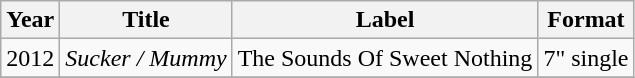<table class="wikitable">
<tr>
<th>Year</th>
<th>Title</th>
<th>Label</th>
<th>Format</th>
</tr>
<tr>
<td>2012</td>
<td><em>Sucker / Mummy</em></td>
<td>The Sounds Of Sweet Nothing</td>
<td>7" single</td>
</tr>
<tr>
</tr>
</table>
